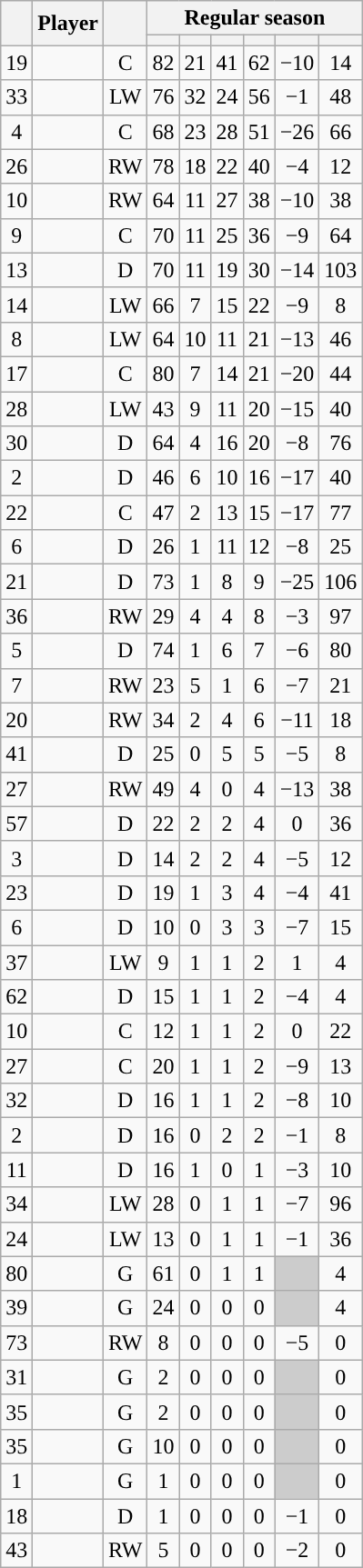<table class="wikitable sortable plainrowheaders" style="text-align:center;">
<tr>
<th scope="col" data-sort-type="number" rowspan="2"></th>
<th scope="col" rowspan="2">Player</th>
<th scope="col" rowspan="2"></th>
<th scope=colgroup colspan=6>Regular season</th>
</tr>
<tr>
<th scope="col" data-sort-type="number"></th>
<th scope="col" data-sort-type="number"></th>
<th scope="col" data-sort-type="number"></th>
<th scope="col" data-sort-type="number"></th>
<th scope="col" data-sort-type="number"></th>
<th scope="col" data-sort-type="number"></th>
</tr>
<tr>
<td scope="row">19</td>
<td align="left"></td>
<td>C</td>
<td>82</td>
<td>21</td>
<td>41</td>
<td>62</td>
<td>−10</td>
<td>14</td>
</tr>
<tr>
<td scope="row">33</td>
<td align="left"></td>
<td>LW</td>
<td>76</td>
<td>32</td>
<td>24</td>
<td>56</td>
<td>−1</td>
<td>48</td>
</tr>
<tr>
<td scope="row">4</td>
<td align="left"></td>
<td>C</td>
<td>68</td>
<td>23</td>
<td>28</td>
<td>51</td>
<td>−26</td>
<td>66</td>
</tr>
<tr>
<td scope="row">26</td>
<td align="left"></td>
<td>RW</td>
<td>78</td>
<td>18</td>
<td>22</td>
<td>40</td>
<td>−4</td>
<td>12</td>
</tr>
<tr>
<td scope="row">10</td>
<td align="left"></td>
<td>RW</td>
<td>64</td>
<td>11</td>
<td>27</td>
<td>38</td>
<td>−10</td>
<td>38</td>
</tr>
<tr>
<td scope="row">9</td>
<td align="left"></td>
<td>C</td>
<td>70</td>
<td>11</td>
<td>25</td>
<td>36</td>
<td>−9</td>
<td>64</td>
</tr>
<tr>
<td scope="row">13</td>
<td align="left"></td>
<td>D</td>
<td>70</td>
<td>11</td>
<td>19</td>
<td>30</td>
<td>−14</td>
<td>103</td>
</tr>
<tr>
<td scope="row">14</td>
<td align="left"></td>
<td>LW</td>
<td>66</td>
<td>7</td>
<td>15</td>
<td>22</td>
<td>−9</td>
<td>8</td>
</tr>
<tr>
<td scope="row">8</td>
<td align="left"></td>
<td>LW</td>
<td>64</td>
<td>10</td>
<td>11</td>
<td>21</td>
<td>−13</td>
<td>46</td>
</tr>
<tr>
<td scope="row">17</td>
<td align="left"></td>
<td>C</td>
<td>80</td>
<td>7</td>
<td>14</td>
<td>21</td>
<td>−20</td>
<td>44</td>
</tr>
<tr>
<td scope="row">28</td>
<td align="left"></td>
<td>LW</td>
<td>43</td>
<td>9</td>
<td>11</td>
<td>20</td>
<td>−15</td>
<td>40</td>
</tr>
<tr>
<td scope="row">30</td>
<td align="left"></td>
<td>D</td>
<td>64</td>
<td>4</td>
<td>16</td>
<td>20</td>
<td>−8</td>
<td>76</td>
</tr>
<tr>
<td scope="row">2</td>
<td align="left"></td>
<td>D</td>
<td>46</td>
<td>6</td>
<td>10</td>
<td>16</td>
<td>−17</td>
<td>40</td>
</tr>
<tr>
<td scope="row">22</td>
<td align="left"></td>
<td>C</td>
<td>47</td>
<td>2</td>
<td>13</td>
<td>15</td>
<td>−17</td>
<td>77</td>
</tr>
<tr>
<td scope="row">6</td>
<td align="left"></td>
<td>D</td>
<td>26</td>
<td>1</td>
<td>11</td>
<td>12</td>
<td>−8</td>
<td>25</td>
</tr>
<tr>
<td scope="row">21</td>
<td align="left"></td>
<td>D</td>
<td>73</td>
<td>1</td>
<td>8</td>
<td>9</td>
<td>−25</td>
<td>106</td>
</tr>
<tr>
<td scope="row">36</td>
<td align="left"></td>
<td>RW</td>
<td>29</td>
<td>4</td>
<td>4</td>
<td>8</td>
<td>−3</td>
<td>97</td>
</tr>
<tr>
<td scope="row">5</td>
<td align="left"></td>
<td>D</td>
<td>74</td>
<td>1</td>
<td>6</td>
<td>7</td>
<td>−6</td>
<td>80</td>
</tr>
<tr>
<td scope="row">7</td>
<td align="left"></td>
<td>RW</td>
<td>23</td>
<td>5</td>
<td>1</td>
<td>6</td>
<td>−7</td>
<td>21</td>
</tr>
<tr>
<td scope="row">20</td>
<td align="left"></td>
<td>RW</td>
<td>34</td>
<td>2</td>
<td>4</td>
<td>6</td>
<td>−11</td>
<td>18</td>
</tr>
<tr>
<td scope="row">41</td>
<td align="left"></td>
<td>D</td>
<td>25</td>
<td>0</td>
<td>5</td>
<td>5</td>
<td>−5</td>
<td>8</td>
</tr>
<tr>
<td scope="row">27</td>
<td align="left"></td>
<td>RW</td>
<td>49</td>
<td>4</td>
<td>0</td>
<td>4</td>
<td>−13</td>
<td>38</td>
</tr>
<tr>
<td scope="row">57</td>
<td align="left"></td>
<td>D</td>
<td>22</td>
<td>2</td>
<td>2</td>
<td>4</td>
<td>0</td>
<td>36</td>
</tr>
<tr>
<td scope="row">3</td>
<td align="left"></td>
<td>D</td>
<td>14</td>
<td>2</td>
<td>2</td>
<td>4</td>
<td>−5</td>
<td>12</td>
</tr>
<tr>
<td scope="row">23</td>
<td align="left"></td>
<td>D</td>
<td>19</td>
<td>1</td>
<td>3</td>
<td>4</td>
<td>−4</td>
<td>41</td>
</tr>
<tr>
<td scope="row">6</td>
<td align="left"></td>
<td>D</td>
<td>10</td>
<td>0</td>
<td>3</td>
<td>3</td>
<td>−7</td>
<td>15</td>
</tr>
<tr>
<td scope="row">37</td>
<td align="left"></td>
<td>LW</td>
<td>9</td>
<td>1</td>
<td>1</td>
<td>2</td>
<td>1</td>
<td>4</td>
</tr>
<tr>
<td scope="row">62</td>
<td align="left"></td>
<td>D</td>
<td>15</td>
<td>1</td>
<td>1</td>
<td>2</td>
<td>−4</td>
<td>4</td>
</tr>
<tr>
<td scope="row">10</td>
<td align="left"></td>
<td>C</td>
<td>12</td>
<td>1</td>
<td>1</td>
<td>2</td>
<td>0</td>
<td>22</td>
</tr>
<tr>
<td scope="row">27</td>
<td align="left"></td>
<td>C</td>
<td>20</td>
<td>1</td>
<td>1</td>
<td>2</td>
<td>−9</td>
<td>13</td>
</tr>
<tr>
<td scope="row">32</td>
<td align="left"></td>
<td>D</td>
<td>16</td>
<td>1</td>
<td>1</td>
<td>2</td>
<td>−8</td>
<td>10</td>
</tr>
<tr>
<td scope="row">2</td>
<td align="left"></td>
<td>D</td>
<td>16</td>
<td>0</td>
<td>2</td>
<td>2</td>
<td>−1</td>
<td>8</td>
</tr>
<tr>
<td scope="row">11</td>
<td align="left"></td>
<td>D</td>
<td>16</td>
<td>1</td>
<td>0</td>
<td>1</td>
<td>−3</td>
<td>10</td>
</tr>
<tr>
<td scope="row">34</td>
<td align="left"></td>
<td>LW</td>
<td>28</td>
<td>0</td>
<td>1</td>
<td>1</td>
<td>−7</td>
<td>96</td>
</tr>
<tr>
<td scope="row">24</td>
<td align="left"></td>
<td>LW</td>
<td>13</td>
<td>0</td>
<td>1</td>
<td>1</td>
<td>−1</td>
<td>36</td>
</tr>
<tr>
<td scope="row">80</td>
<td align="left"></td>
<td>G</td>
<td>61</td>
<td>0</td>
<td>1</td>
<td>1</td>
<td style="background:#ccc"></td>
<td>4</td>
</tr>
<tr>
<td scope="row">39</td>
<td align="left"></td>
<td>G</td>
<td>24</td>
<td>0</td>
<td>0</td>
<td>0</td>
<td style="background:#ccc"></td>
<td>4</td>
</tr>
<tr>
<td scope="row">73</td>
<td align="left"></td>
<td>RW</td>
<td>8</td>
<td>0</td>
<td>0</td>
<td>0</td>
<td>−5</td>
<td>0</td>
</tr>
<tr>
<td scope="row">31</td>
<td align="left"></td>
<td>G</td>
<td>2</td>
<td>0</td>
<td>0</td>
<td>0</td>
<td style="background:#ccc"></td>
<td>0</td>
</tr>
<tr>
<td scope="row">35</td>
<td align="left"></td>
<td>G</td>
<td>2</td>
<td>0</td>
<td>0</td>
<td>0</td>
<td style="background:#ccc"></td>
<td>0</td>
</tr>
<tr>
<td scope="row">35</td>
<td align="left"></td>
<td>G</td>
<td>10</td>
<td>0</td>
<td>0</td>
<td>0</td>
<td style="background:#ccc"></td>
<td>0</td>
</tr>
<tr>
<td scope="row">1</td>
<td align="left"></td>
<td>G</td>
<td>1</td>
<td>0</td>
<td>0</td>
<td>0</td>
<td style="background:#ccc"></td>
<td>0</td>
</tr>
<tr>
<td scope="row">18</td>
<td align="left"></td>
<td>D</td>
<td>1</td>
<td>0</td>
<td>0</td>
<td>0</td>
<td>−1</td>
<td>0</td>
</tr>
<tr>
<td scope="row">43</td>
<td align="left"></td>
<td>RW</td>
<td>5</td>
<td>0</td>
<td>0</td>
<td>0</td>
<td>−2</td>
<td>0</td>
</tr>
</table>
